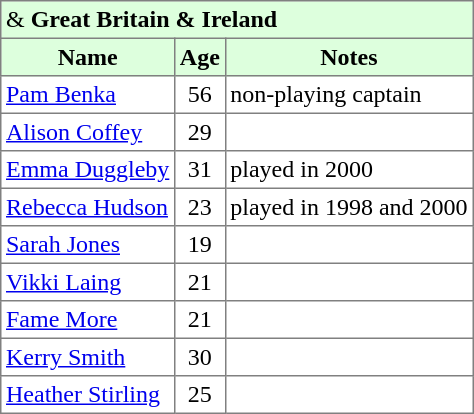<table border="1" cellpadding="3" style="border-collapse: collapse;">
<tr style="background:#ddffdd;">
<td colspan=5> &  <strong>Great Britain & Ireland</strong></td>
</tr>
<tr style="background:#ddffdd;">
<th>Name</th>
<th>Age</th>
<th>Notes</th>
</tr>
<tr>
<td> <a href='#'>Pam Benka</a></td>
<td align=center>56</td>
<td>non-playing captain</td>
</tr>
<tr>
<td> <a href='#'>Alison Coffey</a></td>
<td align=center>29</td>
<td></td>
</tr>
<tr>
<td> <a href='#'>Emma Duggleby</a></td>
<td align=center>31</td>
<td>played in 2000</td>
</tr>
<tr>
<td> <a href='#'>Rebecca Hudson</a></td>
<td align=center>23</td>
<td>played in 1998 and 2000</td>
</tr>
<tr>
<td> <a href='#'>Sarah Jones</a></td>
<td align=center>19</td>
<td></td>
</tr>
<tr>
<td> <a href='#'>Vikki Laing</a></td>
<td align=center>21</td>
<td></td>
</tr>
<tr>
<td> <a href='#'>Fame More</a></td>
<td align=center>21</td>
<td></td>
</tr>
<tr>
<td> <a href='#'>Kerry Smith</a></td>
<td align=center>30</td>
<td></td>
</tr>
<tr>
<td> <a href='#'>Heather Stirling</a></td>
<td align=center>25</td>
<td></td>
</tr>
</table>
